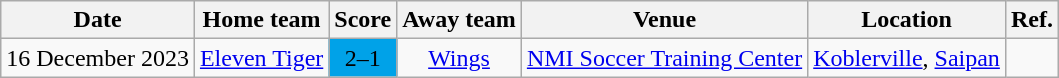<table class="wikitable plainrowheaders sortable">
<tr>
<th scope="col">Date</th>
<th scope="col">Home team</th>
<th scope="col">Score</th>
<th scope="col">Away team</th>
<th scope="col">Venue</th>
<th scope="col">Location</th>
<th scope="col">Ref.</th>
</tr>
<tr>
<td align=center>16 December 2023</td>
<td align=center> <a href='#'>Eleven Tiger</a></td>
<td style="text-align:center; background:#00A2E8;">2–1</td>
<td align=center> <a href='#'>Wings</a></td>
<td><a href='#'>NMI Soccer Training Center</a></td>
<td><a href='#'>Koblerville</a>, <a href='#'>Saipan</a></td>
<td align=center></td>
</tr>
</table>
